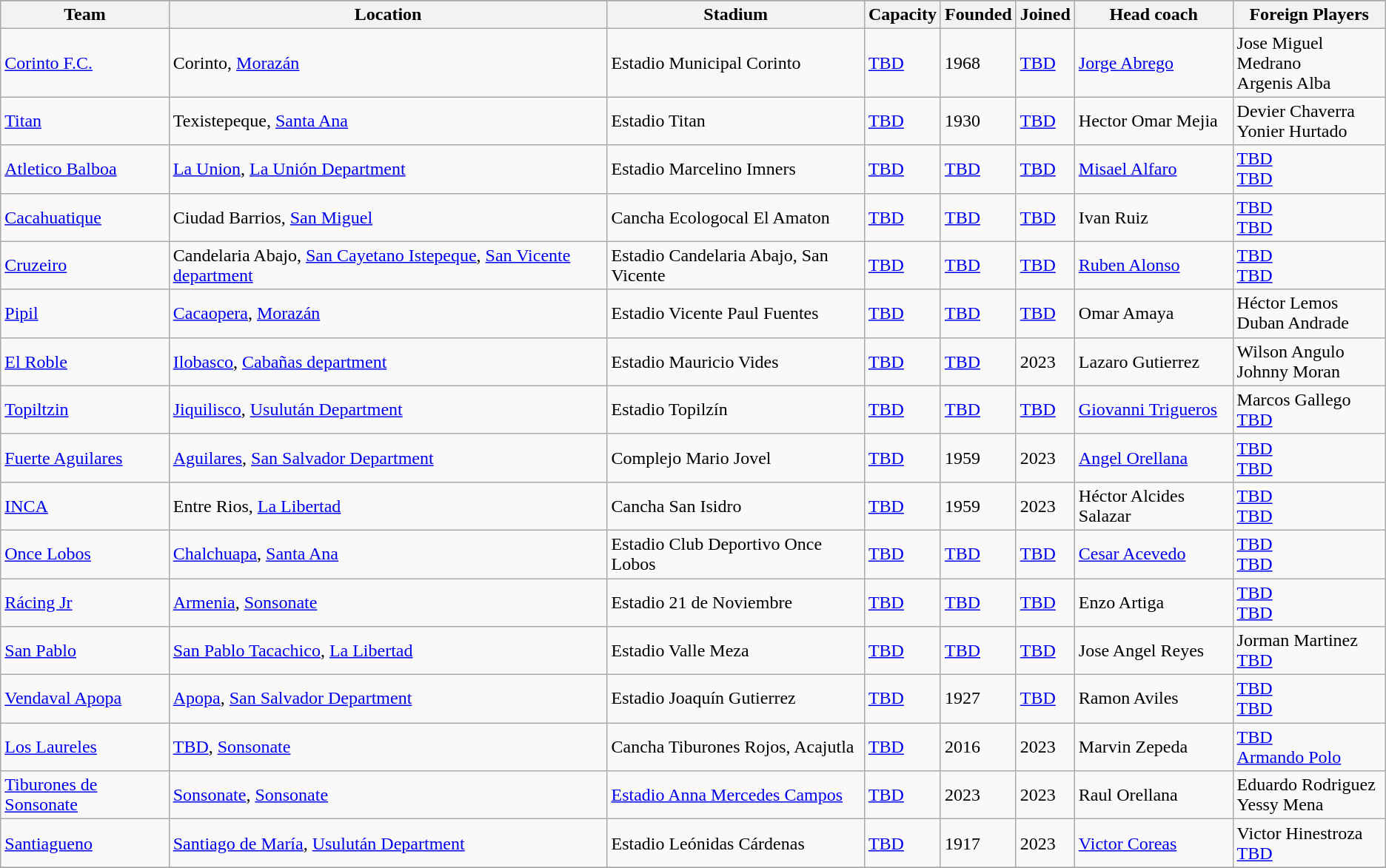<table class="wikitable sortable">
<tr>
</tr>
<tr>
<th>Team</th>
<th>Location</th>
<th>Stadium</th>
<th>Capacity</th>
<th>Founded</th>
<th>Joined</th>
<th>Head coach</th>
<th>Foreign Players</th>
</tr>
<tr>
<td><a href='#'>Corinto F.C.</a></td>
<td>Corinto, <a href='#'>Morazán</a></td>
<td>Estadio Municipal Corinto</td>
<td><a href='#'>TBD</a></td>
<td>1968</td>
<td><a href='#'>TBD</a></td>
<td> <a href='#'>Jorge Abrego</a></td>
<td> Jose Miguel Medrano <br>  Argenis Alba</td>
</tr>
<tr>
<td><a href='#'>Titan</a></td>
<td>Texistepeque, <a href='#'>Santa Ana</a></td>
<td>Estadio Titan</td>
<td><a href='#'>TBD</a></td>
<td>1930</td>
<td><a href='#'>TBD</a></td>
<td> Hector Omar Mejia</td>
<td> Devier Chaverra <br>  Yonier Hurtado</td>
</tr>
<tr>
<td><a href='#'>Atletico Balboa</a></td>
<td><a href='#'>La Union</a>, <a href='#'>La Unión Department</a></td>
<td>Estadio Marcelino Imners</td>
<td><a href='#'>TBD</a></td>
<td><a href='#'>TBD</a></td>
<td><a href='#'>TBD</a></td>
<td> <a href='#'>Misael Alfaro</a></td>
<td> <a href='#'>TBD</a> <br>  <a href='#'>TBD</a></td>
</tr>
<tr>
<td><a href='#'>Cacahuatique</a></td>
<td>Ciudad Barrios, <a href='#'>San Miguel</a></td>
<td>Cancha Ecologocal El Amaton</td>
<td><a href='#'>TBD</a></td>
<td><a href='#'>TBD</a></td>
<td><a href='#'>TBD</a></td>
<td> Ivan Ruiz</td>
<td> <a href='#'>TBD</a> <br>  <a href='#'>TBD</a></td>
</tr>
<tr>
<td><a href='#'>Cruzeiro</a></td>
<td>Candelaria Abajo, <a href='#'>San Cayetano Istepeque</a>, <a href='#'>San Vicente department</a></td>
<td>Estadio Candelaria Abajo, San Vicente</td>
<td><a href='#'>TBD</a></td>
<td><a href='#'>TBD</a></td>
<td><a href='#'>TBD</a></td>
<td> <a href='#'>Ruben Alonso</a></td>
<td> <a href='#'>TBD</a> <br>  <a href='#'>TBD</a></td>
</tr>
<tr>
<td><a href='#'>Pipil</a></td>
<td><a href='#'>Cacaopera</a>, <a href='#'>Morazán</a></td>
<td>Estadio Vicente Paul Fuentes</td>
<td><a href='#'>TBD</a></td>
<td><a href='#'>TBD</a></td>
<td><a href='#'>TBD</a></td>
<td> Omar Amaya</td>
<td> Héctor Lemos  <br>  Duban Andrade</td>
</tr>
<tr>
<td><a href='#'>El Roble</a></td>
<td><a href='#'>Ilobasco</a>, <a href='#'>Cabañas department</a></td>
<td>Estadio Mauricio Vides</td>
<td><a href='#'>TBD</a></td>
<td><a href='#'>TBD</a></td>
<td>2023</td>
<td> Lazaro Gutierrez</td>
<td> Wilson Angulo <br>  Johnny Moran</td>
</tr>
<tr>
<td><a href='#'>Topiltzin</a></td>
<td><a href='#'>Jiquilisco</a>, <a href='#'>Usulután Department</a></td>
<td>Estadio Topilzín</td>
<td><a href='#'>TBD</a></td>
<td><a href='#'>TBD</a></td>
<td><a href='#'>TBD</a></td>
<td> <a href='#'>Giovanni Trigueros</a></td>
<td> Marcos Gallego <br>  <a href='#'>TBD</a></td>
</tr>
<tr>
<td><a href='#'>Fuerte Aguilares</a></td>
<td><a href='#'>Aguilares</a>, <a href='#'>San Salvador Department</a></td>
<td>Complejo Mario Jovel</td>
<td><a href='#'>TBD</a></td>
<td>1959</td>
<td>2023</td>
<td> <a href='#'>Angel Orellana</a></td>
<td> <a href='#'>TBD</a> <br>  <a href='#'>TBD</a></td>
</tr>
<tr>
<td><a href='#'>INCA</a></td>
<td>Entre Rios, <a href='#'>La Libertad</a></td>
<td>Cancha San Isidro</td>
<td><a href='#'>TBD</a></td>
<td>1959</td>
<td>2023</td>
<td> Héctor Alcides Salazar</td>
<td> <a href='#'>TBD</a> <br>  <a href='#'>TBD</a></td>
</tr>
<tr>
<td><a href='#'>Once Lobos</a></td>
<td><a href='#'>Chalchuapa</a>, <a href='#'>Santa Ana</a></td>
<td>Estadio Club Deportivo Once Lobos</td>
<td><a href='#'>TBD</a></td>
<td><a href='#'>TBD</a></td>
<td><a href='#'>TBD</a></td>
<td> <a href='#'>Cesar Acevedo</a></td>
<td> <a href='#'>TBD</a> <br>  <a href='#'>TBD</a></td>
</tr>
<tr>
<td><a href='#'>Rácing Jr</a></td>
<td><a href='#'>Armenia</a>, <a href='#'>Sonsonate</a></td>
<td>Estadio 21 de Noviembre</td>
<td><a href='#'>TBD</a></td>
<td><a href='#'>TBD</a></td>
<td><a href='#'>TBD</a></td>
<td> Enzo Artiga</td>
<td> <a href='#'>TBD</a> <br>  <a href='#'>TBD</a></td>
</tr>
<tr>
<td><a href='#'>San Pablo</a></td>
<td><a href='#'>San Pablo Tacachico</a>, <a href='#'>La Libertad</a></td>
<td>Estadio Valle Meza</td>
<td><a href='#'>TBD</a></td>
<td><a href='#'>TBD</a></td>
<td><a href='#'>TBD</a></td>
<td> Jose Angel Reyes</td>
<td> Jorman Martinez <br>  <a href='#'>TBD</a></td>
</tr>
<tr>
<td><a href='#'>Vendaval Apopa</a></td>
<td><a href='#'>Apopa</a>, <a href='#'>San Salvador Department</a></td>
<td>Estadio Joaquín Gutierrez</td>
<td><a href='#'>TBD</a></td>
<td>1927</td>
<td><a href='#'>TBD</a></td>
<td> Ramon Aviles</td>
<td> <a href='#'>TBD</a> <br>  <a href='#'>TBD</a></td>
</tr>
<tr>
<td><a href='#'>Los Laureles</a></td>
<td><a href='#'>TBD</a>, <a href='#'>Sonsonate</a></td>
<td>Cancha Tiburones Rojos, Acajutla</td>
<td><a href='#'>TBD</a></td>
<td>2016</td>
<td>2023</td>
<td>  Marvin Zepeda</td>
<td> <a href='#'>TBD</a> <br>  <a href='#'>Armando Polo</a></td>
</tr>
<tr>
<td><a href='#'>Tiburones de Sonsonate</a></td>
<td><a href='#'>Sonsonate</a>, <a href='#'>Sonsonate</a></td>
<td><a href='#'>Estadio Anna Mercedes Campos</a></td>
<td><a href='#'>TBD</a></td>
<td>2023</td>
<td>2023</td>
<td> Raul Orellana</td>
<td> Eduardo Rodriguez <br>  Yessy Mena</td>
</tr>
<tr>
<td><a href='#'>Santiagueno</a></td>
<td><a href='#'>Santiago de María</a>, <a href='#'>Usulután Department</a></td>
<td>Estadio Leónidas Cárdenas</td>
<td><a href='#'>TBD</a></td>
<td>1917</td>
<td>2023</td>
<td> <a href='#'>Victor Coreas</a></td>
<td> Victor Hinestroza <br>  <a href='#'>TBD</a></td>
</tr>
<tr>
</tr>
</table>
